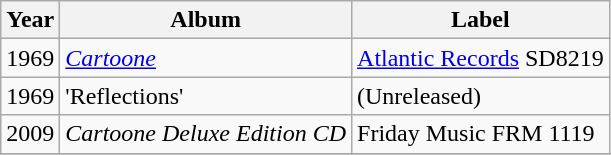<table class="wikitable">
<tr>
<th>Year</th>
<th>Album</th>
<th>Label</th>
</tr>
<tr>
<td>1969</td>
<td><em><a href='#'>Cartoone</a></em></td>
<td><a href='#'>Atlantic Records</a> SD8219</td>
</tr>
<tr>
<td>1969</td>
<td>'Reflections'</td>
<td>(Unreleased)</td>
</tr>
<tr>
<td>2009</td>
<td><em>Cartoone Deluxe Edition CD</em></td>
<td>Friday Music FRM 1119</td>
</tr>
<tr>
</tr>
</table>
